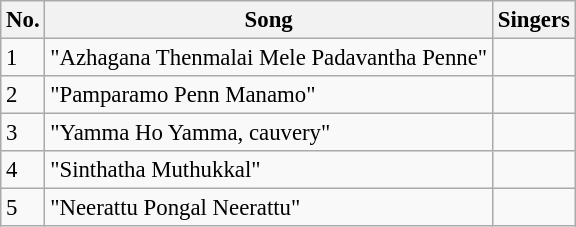<table class="wikitable" style="font-size:95%;">
<tr>
<th>No.</th>
<th>Song</th>
<th>Singers</th>
</tr>
<tr>
<td>1</td>
<td>"Azhagana Thenmalai Mele Padavantha Penne"</td>
<td></td>
</tr>
<tr>
<td>2</td>
<td>"Pamparamo Penn Manamo"</td>
<td></td>
</tr>
<tr>
<td>3</td>
<td>"Yamma Ho Yamma,  cauvery"</td>
<td></td>
</tr>
<tr>
<td>4</td>
<td>"Sinthatha Muthukkal"</td>
<td></td>
</tr>
<tr>
<td>5</td>
<td>"Neerattu Pongal Neerattu"</td>
<td></td>
</tr>
</table>
